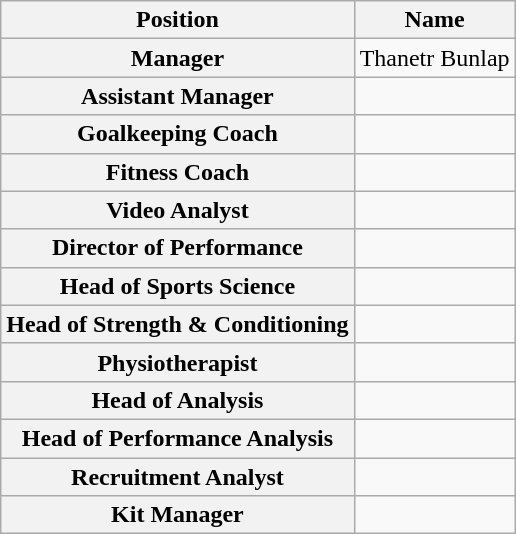<table class="plainrowheaders wikitable">
<tr>
<th>Position</th>
<th>Name</th>
</tr>
<tr>
<th scope=row>Manager</th>
<td> Thanetr Bunlap</td>
</tr>
<tr>
<th scope=row>Assistant Manager</th>
<td></td>
</tr>
<tr>
<th scope=row>Goalkeeping Coach</th>
<td></td>
</tr>
<tr>
<th scope=row>Fitness Coach</th>
<td></td>
</tr>
<tr>
<th scope=row>Video Analyst</th>
<td></td>
</tr>
<tr>
<th scope=row>Director of Performance</th>
<td></td>
</tr>
<tr>
<th scope=row>Head of Sports Science</th>
<td></td>
</tr>
<tr>
<th scope=row>Head of Strength & Conditioning</th>
<td></td>
</tr>
<tr>
<th scope=row>Physiotherapist</th>
<td></td>
</tr>
<tr>
<th scope=row>Head of Analysis</th>
<td></td>
</tr>
<tr>
<th scope=row>Head of Performance Analysis</th>
<td></td>
</tr>
<tr>
<th scope=row>Recruitment Analyst</th>
<td></td>
</tr>
<tr>
<th scope=row>Kit Manager</th>
<td></td>
</tr>
</table>
